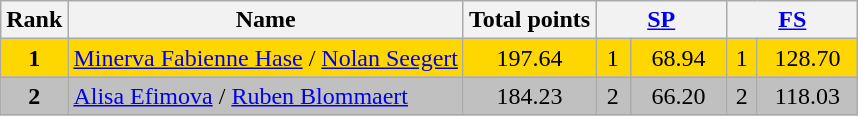<table class="wikitable sortable">
<tr>
<th>Rank</th>
<th>Name</th>
<th>Total points</th>
<th colspan="2" width="80px"><a href='#'>SP</a></th>
<th colspan="2" width="80px"><a href='#'>FS</a></th>
</tr>
<tr bgcolor="gold">
<td align="center"><strong>1</strong></td>
<td><a href='#'>Minerva Fabienne Hase</a> / <a href='#'>Nolan Seegert</a></td>
<td align="center">197.64</td>
<td align="center">1</td>
<td align="center">68.94</td>
<td align="center">1</td>
<td align="center">128.70</td>
</tr>
<tr bgcolor="silver">
<td align="center"><strong>2</strong></td>
<td><a href='#'>Alisa Efimova</a> / <a href='#'>Ruben Blommaert</a></td>
<td align="center">184.23</td>
<td align="center">2</td>
<td align="center">66.20</td>
<td align="center">2</td>
<td align="center">118.03</td>
</tr>
</table>
